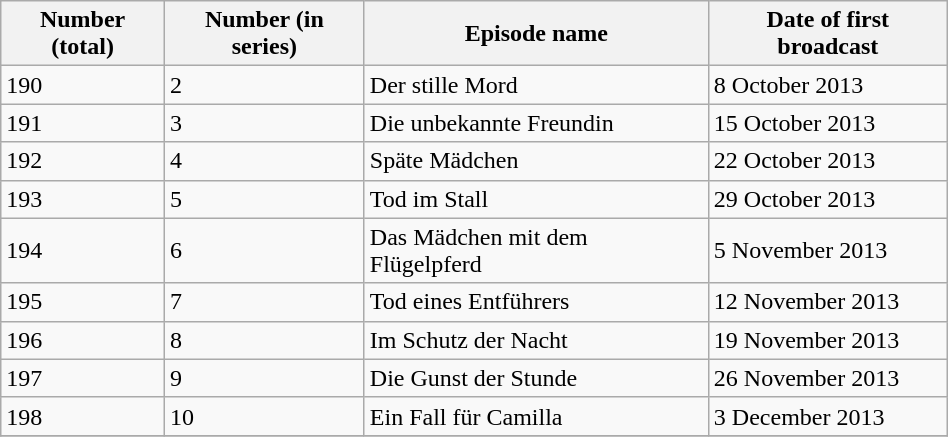<table class="wikitable" width="50%">
<tr class="hintergrundfarbe6">
<th>Number (total)</th>
<th>Number (in series)</th>
<th>Episode name</th>
<th>Date of first broadcast</th>
</tr>
<tr>
<td>190</td>
<td>2</td>
<td>Der stille Mord</td>
<td>8 October 2013</td>
</tr>
<tr>
<td>191</td>
<td>3</td>
<td>Die unbekannte Freundin</td>
<td>15 October 2013</td>
</tr>
<tr>
<td>192</td>
<td>4</td>
<td>Späte Mädchen</td>
<td>22 October 2013</td>
</tr>
<tr>
<td>193</td>
<td>5</td>
<td>Tod im Stall</td>
<td>29 October 2013</td>
</tr>
<tr>
<td>194</td>
<td>6</td>
<td>Das Mädchen mit dem Flügelpferd</td>
<td>5 November 2013</td>
</tr>
<tr>
<td>195</td>
<td>7</td>
<td>Tod eines Entführers</td>
<td>12 November 2013</td>
</tr>
<tr>
<td>196</td>
<td>8</td>
<td>Im Schutz der Nacht</td>
<td>19 November 2013</td>
</tr>
<tr>
<td>197</td>
<td>9</td>
<td>Die Gunst der Stunde</td>
<td>26 November 2013</td>
</tr>
<tr>
<td>198</td>
<td>10</td>
<td>Ein Fall für Camilla</td>
<td>3 December 2013</td>
</tr>
<tr>
</tr>
</table>
